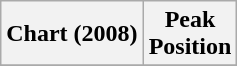<table class="wikitable sortable">
<tr>
<th align="left">Chart (2008)</th>
<th align="center">Peak<br>Position</th>
</tr>
<tr>
</tr>
</table>
